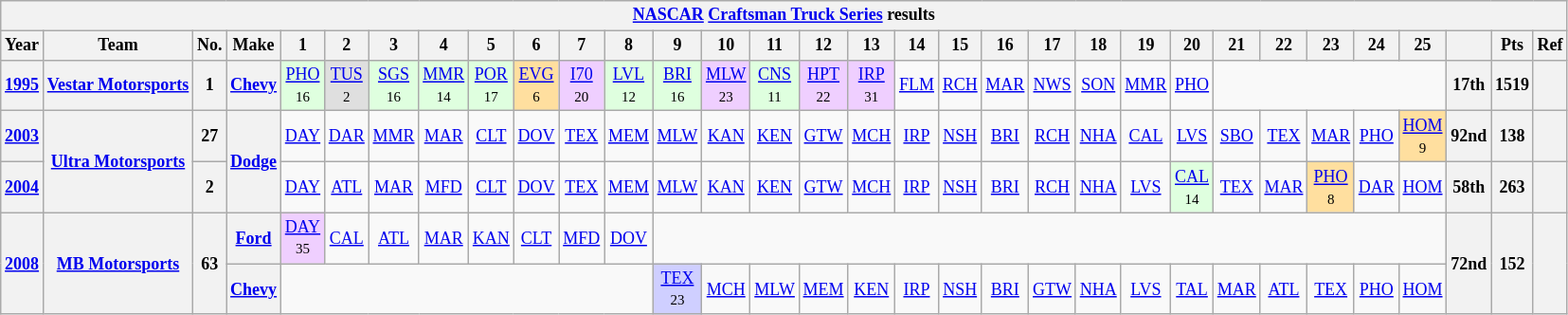<table class="wikitable" style="text-align:center; font-size:75%">
<tr>
<th colspan=45><a href='#'>NASCAR</a> <a href='#'>Craftsman Truck Series</a> results</th>
</tr>
<tr>
<th>Year</th>
<th>Team</th>
<th>No.</th>
<th>Make</th>
<th>1</th>
<th>2</th>
<th>3</th>
<th>4</th>
<th>5</th>
<th>6</th>
<th>7</th>
<th>8</th>
<th>9</th>
<th>10</th>
<th>11</th>
<th>12</th>
<th>13</th>
<th>14</th>
<th>15</th>
<th>16</th>
<th>17</th>
<th>18</th>
<th>19</th>
<th>20</th>
<th>21</th>
<th>22</th>
<th>23</th>
<th>24</th>
<th>25</th>
<th></th>
<th>Pts</th>
<th>Ref</th>
</tr>
<tr>
<th><a href='#'>1995</a></th>
<th><a href='#'>Vestar Motorsports</a></th>
<th>1</th>
<th><a href='#'>Chevy</a></th>
<td style="background:#dfffdf;"><a href='#'>PHO</a><br><small>16</small></td>
<td style="background:#dfdfdf;"><a href='#'>TUS</a><br><small>2</small></td>
<td style="background:#dfffdf;"><a href='#'>SGS</a><br><small>16</small></td>
<td style="background:#dfffdf;"><a href='#'>MMR</a><br><small>14</small></td>
<td style="background:#dfffdf;"><a href='#'>POR</a><br><small>17</small></td>
<td style="background:#ffdf9f;"><a href='#'>EVG</a><br><small>6</small></td>
<td style="background:#efcfff;"><a href='#'>I70</a><br><small>20</small></td>
<td style="background:#dfffdf;"><a href='#'>LVL</a><br><small>12</small></td>
<td style="background:#dfffdf;"><a href='#'>BRI</a><br><small>16</small></td>
<td style="background:#efcfff;"><a href='#'>MLW</a><br><small>23</small></td>
<td style="background:#dfffdf;"><a href='#'>CNS</a><br><small>11</small></td>
<td style="background:#efcfff;"><a href='#'>HPT</a><br><small>22</small></td>
<td style="background:#efcfff;"><a href='#'>IRP</a><br><small>31</small></td>
<td><a href='#'>FLM</a></td>
<td><a href='#'>RCH</a></td>
<td><a href='#'>MAR</a></td>
<td><a href='#'>NWS</a></td>
<td><a href='#'>SON</a></td>
<td><a href='#'>MMR</a></td>
<td><a href='#'>PHO</a></td>
<td colspan=5></td>
<th>17th</th>
<th>1519</th>
<th></th>
</tr>
<tr>
<th><a href='#'>2003</a></th>
<th rowspan=2><a href='#'>Ultra Motorsports</a></th>
<th>27</th>
<th rowspan=2><a href='#'>Dodge</a></th>
<td><a href='#'>DAY</a></td>
<td><a href='#'>DAR</a></td>
<td><a href='#'>MMR</a></td>
<td><a href='#'>MAR</a></td>
<td><a href='#'>CLT</a></td>
<td><a href='#'>DOV</a></td>
<td><a href='#'>TEX</a></td>
<td><a href='#'>MEM</a></td>
<td><a href='#'>MLW</a></td>
<td><a href='#'>KAN</a></td>
<td><a href='#'>KEN</a></td>
<td><a href='#'>GTW</a></td>
<td><a href='#'>MCH</a></td>
<td><a href='#'>IRP</a></td>
<td><a href='#'>NSH</a></td>
<td><a href='#'>BRI</a></td>
<td><a href='#'>RCH</a></td>
<td><a href='#'>NHA</a></td>
<td><a href='#'>CAL</a></td>
<td><a href='#'>LVS</a></td>
<td><a href='#'>SBO</a></td>
<td><a href='#'>TEX</a></td>
<td><a href='#'>MAR</a></td>
<td><a href='#'>PHO</a></td>
<td style="background:#ffdf9f;"><a href='#'>HOM</a><br><small>9</small></td>
<th>92nd</th>
<th>138</th>
<th></th>
</tr>
<tr>
<th><a href='#'>2004</a></th>
<th>2</th>
<td><a href='#'>DAY</a></td>
<td><a href='#'>ATL</a></td>
<td><a href='#'>MAR</a></td>
<td><a href='#'>MFD</a></td>
<td><a href='#'>CLT</a></td>
<td><a href='#'>DOV</a></td>
<td><a href='#'>TEX</a></td>
<td><a href='#'>MEM</a></td>
<td><a href='#'>MLW</a></td>
<td><a href='#'>KAN</a></td>
<td><a href='#'>KEN</a></td>
<td><a href='#'>GTW</a></td>
<td><a href='#'>MCH</a></td>
<td><a href='#'>IRP</a></td>
<td><a href='#'>NSH</a></td>
<td><a href='#'>BRI</a></td>
<td><a href='#'>RCH</a></td>
<td><a href='#'>NHA</a></td>
<td><a href='#'>LVS</a></td>
<td style="background:#dfffdf;"><a href='#'>CAL</a><br><small>14</small></td>
<td><a href='#'>TEX</a></td>
<td><a href='#'>MAR</a></td>
<td style="background:#ffdf9f;"><a href='#'>PHO</a><br><small>8</small></td>
<td><a href='#'>DAR</a></td>
<td><a href='#'>HOM</a></td>
<th>58th</th>
<th>263</th>
<th></th>
</tr>
<tr>
<th rowspan=2><a href='#'>2008</a></th>
<th rowspan=2><a href='#'>MB Motorsports</a></th>
<th rowspan=2>63</th>
<th><a href='#'>Ford</a></th>
<td style="background:#efcfff;"><a href='#'>DAY</a><br><small>35</small></td>
<td><a href='#'>CAL</a></td>
<td><a href='#'>ATL</a></td>
<td><a href='#'>MAR</a></td>
<td><a href='#'>KAN</a></td>
<td><a href='#'>CLT</a></td>
<td><a href='#'>MFD</a></td>
<td><a href='#'>DOV</a></td>
<td colspan=17></td>
<th rowspan=2>72nd</th>
<th rowspan=2>152</th>
<th rowspan=2></th>
</tr>
<tr>
<th><a href='#'>Chevy</a></th>
<td colspan=8></td>
<td style="background:#cfcfff;"><a href='#'>TEX</a><br><small>23</small></td>
<td><a href='#'>MCH</a></td>
<td><a href='#'>MLW</a></td>
<td><a href='#'>MEM</a></td>
<td><a href='#'>KEN</a></td>
<td><a href='#'>IRP</a></td>
<td><a href='#'>NSH</a></td>
<td><a href='#'>BRI</a></td>
<td><a href='#'>GTW</a></td>
<td><a href='#'>NHA</a></td>
<td><a href='#'>LVS</a></td>
<td><a href='#'>TAL</a></td>
<td><a href='#'>MAR</a></td>
<td><a href='#'>ATL</a></td>
<td><a href='#'>TEX</a></td>
<td><a href='#'>PHO</a></td>
<td><a href='#'>HOM</a></td>
</tr>
</table>
